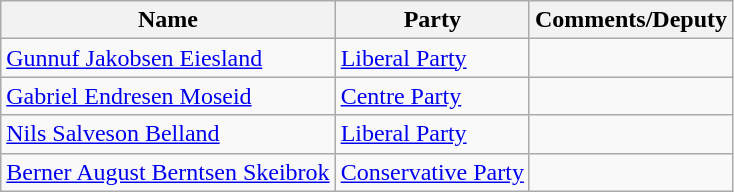<table class="wikitable">
<tr>
<th>Name</th>
<th>Party</th>
<th>Comments/Deputy</th>
</tr>
<tr>
<td><a href='#'>Gunnuf Jakobsen Eiesland</a></td>
<td><a href='#'>Liberal Party</a></td>
<td></td>
</tr>
<tr>
<td><a href='#'>Gabriel Endresen Moseid</a></td>
<td><a href='#'>Centre Party</a></td>
<td></td>
</tr>
<tr>
<td><a href='#'>Nils Salveson Belland</a></td>
<td><a href='#'>Liberal Party</a></td>
<td></td>
</tr>
<tr>
<td><a href='#'>Berner August Berntsen Skeibrok</a></td>
<td><a href='#'>Conservative Party</a></td>
<td></td>
</tr>
</table>
